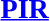<table width=100%>
<tr>
<td width=50% valign=top><br><h3><a href='#'>PIR</a></h3>




</td>
</tr>
</table>
